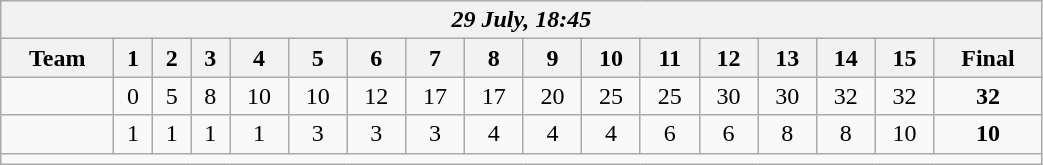<table class=wikitable style="text-align:center; width: 55%">
<tr>
<th colspan=17><em>29 July, 18:45</em></th>
</tr>
<tr>
<th>Team</th>
<th>1</th>
<th>2</th>
<th>3</th>
<th>4</th>
<th>5</th>
<th>6</th>
<th>7</th>
<th>8</th>
<th>9</th>
<th>10</th>
<th>11</th>
<th>12</th>
<th>13</th>
<th>14</th>
<th>15</th>
<th>Final</th>
</tr>
<tr>
<td align=left><strong></strong></td>
<td>0</td>
<td>5</td>
<td>8</td>
<td>10</td>
<td>10</td>
<td>12</td>
<td>17</td>
<td>17</td>
<td>20</td>
<td>25</td>
<td>25</td>
<td>30</td>
<td>30</td>
<td>32</td>
<td>32</td>
<td><strong>32</strong></td>
</tr>
<tr>
<td align=left></td>
<td>1</td>
<td>1</td>
<td>1</td>
<td>1</td>
<td>3</td>
<td>3</td>
<td>3</td>
<td>4</td>
<td>4</td>
<td>4</td>
<td>6</td>
<td>6</td>
<td>8</td>
<td>8</td>
<td>10</td>
<td><strong>10</strong></td>
</tr>
<tr>
<td colspan=17></td>
</tr>
</table>
